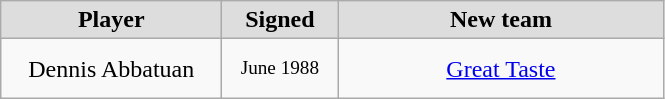<table class="wikitable" style="text-align: center">
<tr align="center" bgcolor="#dddddd">
<td style="width:140px"><strong>Player</strong></td>
<td style="width:70px"><strong>Signed</strong></td>
<td style="width:210px"><strong>New team</strong></td>
</tr>
<tr style="height:40px">
<td>Dennis Abbatuan</td>
<td style="font-size: 80%">June 1988</td>
<td><a href='#'>Great Taste</a></td>
</tr>
</table>
